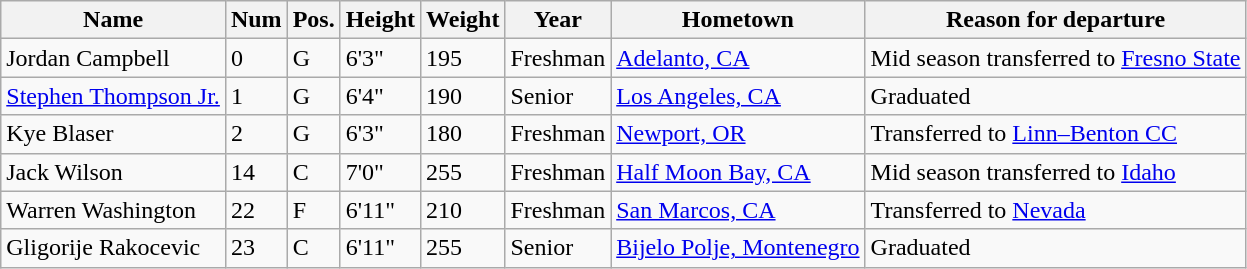<table class="wikitable sortable" border="1">
<tr>
<th>Name</th>
<th>Num</th>
<th>Pos.</th>
<th>Height</th>
<th>Weight</th>
<th>Year</th>
<th>Hometown</th>
<th class="unsortable">Reason for departure</th>
</tr>
<tr>
<td>Jordan Campbell</td>
<td>0</td>
<td>G</td>
<td>6'3"</td>
<td>195</td>
<td>Freshman</td>
<td><a href='#'>Adelanto, CA</a></td>
<td>Mid season transferred to <a href='#'>Fresno State</a></td>
</tr>
<tr>
<td><a href='#'>Stephen Thompson Jr.</a></td>
<td>1</td>
<td>G</td>
<td>6'4"</td>
<td>190</td>
<td>Senior</td>
<td><a href='#'>Los Angeles, CA</a></td>
<td>Graduated</td>
</tr>
<tr>
<td>Kye Blaser</td>
<td>2</td>
<td>G</td>
<td>6'3"</td>
<td>180</td>
<td>Freshman</td>
<td><a href='#'>Newport, OR</a></td>
<td>Transferred to <a href='#'>Linn–Benton CC</a></td>
</tr>
<tr>
<td>Jack Wilson</td>
<td>14</td>
<td>C</td>
<td>7'0"</td>
<td>255</td>
<td>Freshman</td>
<td><a href='#'>Half Moon Bay, CA</a></td>
<td>Mid season transferred to <a href='#'>Idaho</a></td>
</tr>
<tr>
<td>Warren Washington</td>
<td>22</td>
<td>F</td>
<td>6'11"</td>
<td>210</td>
<td>Freshman</td>
<td><a href='#'>San Marcos, CA</a></td>
<td>Transferred to <a href='#'>Nevada</a></td>
</tr>
<tr>
<td>Gligorije Rakocevic</td>
<td>23</td>
<td>C</td>
<td>6'11"</td>
<td>255</td>
<td>Senior</td>
<td><a href='#'>Bijelo Polje, Montenegro</a></td>
<td>Graduated</td>
</tr>
</table>
